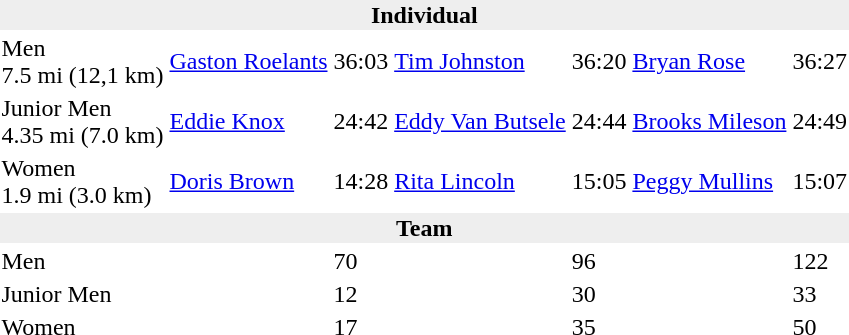<table>
<tr>
<td colspan=7 bgcolor=#eeeeee style=text-align:center;><strong>Individual</strong></td>
</tr>
<tr>
<td>Men<br>7.5 mi (12,1 km)</td>
<td><a href='#'>Gaston Roelants</a><br></td>
<td>36:03</td>
<td><a href='#'>Tim Johnston</a><br></td>
<td>36:20</td>
<td><a href='#'>Bryan Rose</a><br></td>
<td>36:27</td>
</tr>
<tr>
<td>Junior Men<br>4.35 mi (7.0 km)</td>
<td><a href='#'>Eddie Knox</a><br></td>
<td>24:42</td>
<td><a href='#'>Eddy Van Butsele</a><br></td>
<td>24:44</td>
<td><a href='#'>Brooks Mileson</a><br></td>
<td>24:49</td>
</tr>
<tr>
<td>Women<br>1.9 mi (3.0 km)</td>
<td><a href='#'>Doris Brown</a><br></td>
<td>14:28</td>
<td><a href='#'>Rita Lincoln</a><br></td>
<td>15:05</td>
<td><a href='#'>Peggy Mullins</a><br></td>
<td>15:07</td>
</tr>
<tr>
<td colspan=7 bgcolor=#eeeeee style=text-align:center;><strong>Team</strong></td>
</tr>
<tr>
<td>Men</td>
<td></td>
<td>70</td>
<td></td>
<td>96</td>
<td></td>
<td>122</td>
</tr>
<tr>
<td>Junior Men</td>
<td></td>
<td>12</td>
<td></td>
<td>30</td>
<td></td>
<td>33</td>
</tr>
<tr>
<td>Women</td>
<td></td>
<td>17</td>
<td></td>
<td>35</td>
<td></td>
<td>50</td>
</tr>
</table>
